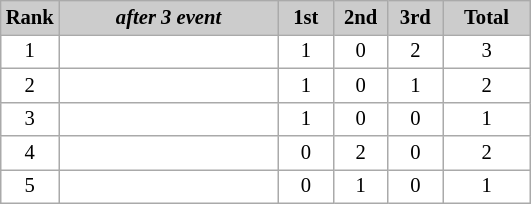<table class="wikitable plainrowheaders" style="background:#fff; font-size:86%; line-height:16px; border:grey solid 1px; border-collapse:collapse;">
<tr style="background:#ccc; text-align:center;">
<th style="background:#ccc;">Rank</th>
<th style="background:#ccc;" width="140"><em>after 3 event</em></th>
<th style="background:#ccc;" width="30">1st</th>
<th style="background:#ccc;" width="30">2nd</th>
<th style="background:#ccc;" width="30">3rd</th>
<th style="background:#ccc;" width="52">Total</th>
</tr>
<tr align=center>
<td>1</td>
<td align=left></td>
<td>1</td>
<td>0</td>
<td>2</td>
<td>3</td>
</tr>
<tr align=center>
<td>2</td>
<td align=left></td>
<td>1</td>
<td>0</td>
<td>1</td>
<td>2</td>
</tr>
<tr align=center>
<td>3</td>
<td align=left></td>
<td>1</td>
<td>0</td>
<td>0</td>
<td>1</td>
</tr>
<tr align=center>
<td>4</td>
<td align=left></td>
<td>0</td>
<td>2</td>
<td>0</td>
<td>2</td>
</tr>
<tr align=center>
<td>5</td>
<td align=left></td>
<td>0</td>
<td>1</td>
<td>0</td>
<td>1</td>
</tr>
</table>
